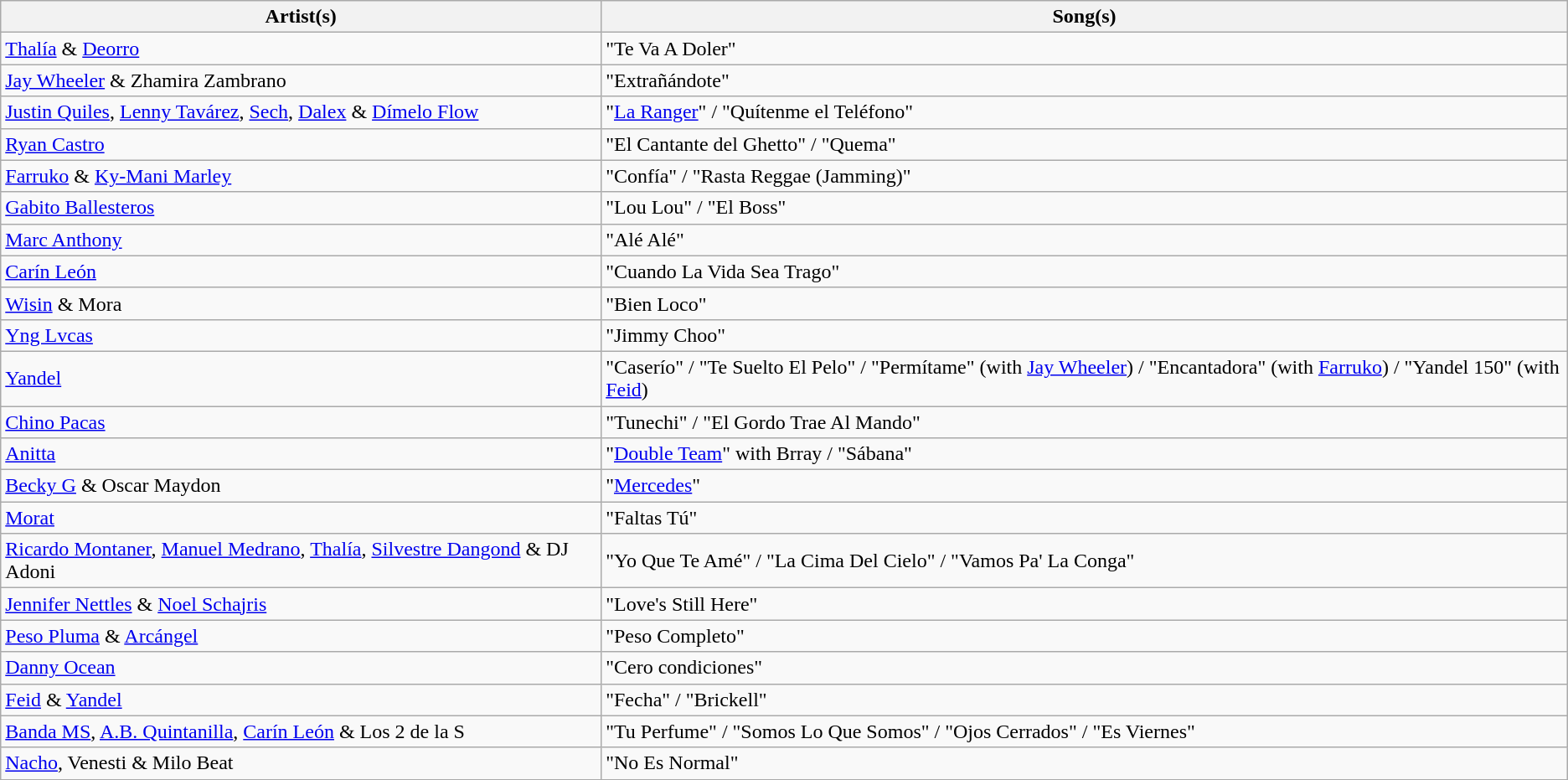<table class="wikitable">
<tr>
<th>Artist(s)</th>
<th>Song(s)</th>
</tr>
<tr>
<td><a href='#'>Thalía</a> & <a href='#'>Deorro</a></td>
<td>"Te Va A Doler"</td>
</tr>
<tr>
<td><a href='#'>Jay Wheeler</a> & Zhamira Zambrano</td>
<td>"Extrañándote"</td>
</tr>
<tr>
<td><a href='#'>Justin Quiles</a>, <a href='#'>Lenny Tavárez</a>, <a href='#'>Sech</a>, <a href='#'>Dalex</a> & <a href='#'>Dímelo Flow</a></td>
<td>"<a href='#'>La Ranger</a>" / "Quítenme el Teléfono"</td>
</tr>
<tr>
<td><a href='#'>Ryan Castro</a></td>
<td>"El Cantante del Ghetto" / "Quema"</td>
</tr>
<tr>
<td><a href='#'>Farruko</a> & <a href='#'>Ky-Mani Marley</a></td>
<td>"Confía" / "Rasta Reggae (Jamming)"</td>
</tr>
<tr>
<td><a href='#'>Gabito Ballesteros</a></td>
<td>"Lou Lou" / "El Boss"</td>
</tr>
<tr>
<td><a href='#'>Marc Anthony</a></td>
<td>"Alé Alé"</td>
</tr>
<tr>
<td><a href='#'>Carín León</a></td>
<td>"Cuando La Vida Sea Trago"</td>
</tr>
<tr>
<td><a href='#'>Wisin</a> & Mora</td>
<td>"Bien Loco"</td>
</tr>
<tr>
<td><a href='#'>Yng Lvcas</a></td>
<td>"Jimmy Choo"</td>
</tr>
<tr>
<td><a href='#'>Yandel</a></td>
<td>"Caserío" / "Te Suelto El Pelo" / "Permítame" (with <a href='#'>Jay Wheeler</a>) / "Encantadora" (with <a href='#'>Farruko</a>) / "Yandel 150" (with <a href='#'>Feid</a>)</td>
</tr>
<tr>
<td><a href='#'>Chino Pacas</a></td>
<td>"Tunechi" / "El Gordo Trae Al Mando"</td>
</tr>
<tr>
<td><a href='#'>Anitta</a></td>
<td>"<a href='#'>Double Team</a>" with Brray / "Sábana"</td>
</tr>
<tr>
<td><a href='#'>Becky G</a> & Oscar Maydon</td>
<td>"<a href='#'>Mercedes</a>"</td>
</tr>
<tr>
<td><a href='#'>Morat</a></td>
<td>"Faltas Tú"</td>
</tr>
<tr>
<td><a href='#'>Ricardo Montaner</a>, <a href='#'>Manuel Medrano</a>, <a href='#'>Thalía</a>, <a href='#'>Silvestre Dangond</a> & DJ Adoni</td>
<td>"Yo Que Te Amé" / "La Cima Del Cielo" / "Vamos Pa' La Conga"</td>
</tr>
<tr>
<td><a href='#'>Jennifer Nettles</a> & <a href='#'>Noel Schajris</a></td>
<td>"Love's Still Here"</td>
</tr>
<tr>
<td><a href='#'>Peso Pluma</a> & <a href='#'>Arcángel</a></td>
<td>"Peso Completo"</td>
</tr>
<tr>
<td><a href='#'>Danny Ocean</a></td>
<td>"Cero condiciones"</td>
</tr>
<tr>
<td><a href='#'>Feid</a> & <a href='#'>Yandel</a></td>
<td>"Fecha" / "Brickell"</td>
</tr>
<tr>
<td><a href='#'>Banda MS</a>, <a href='#'>A.B. Quintanilla</a>, <a href='#'>Carín León</a> & Los 2 de la S</td>
<td>"Tu Perfume" / "Somos Lo Que Somos" / "Ojos Cerrados" / "Es Viernes"</td>
</tr>
<tr>
<td><a href='#'>Nacho</a>, Venesti & Milo Beat</td>
<td>"No Es Normal"</td>
</tr>
<tr>
</tr>
</table>
